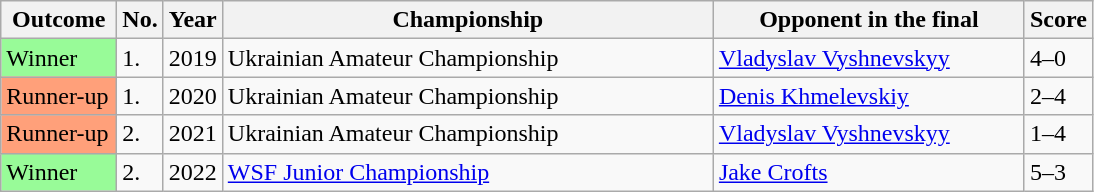<table class="sortable wikitable">
<tr>
<th width="70">Outcome</th>
<th width="20">No.</th>
<th width="30">Year</th>
<th width="320">Championship</th>
<th width="200">Opponent in the final</th>
<th width="30">Score</th>
</tr>
<tr>
<td style="background:#98fb98;">Winner</td>
<td>1.</td>
<td>2019</td>
<td>Ukrainian Amateur Championship</td>
<td> <a href='#'>Vladyslav Vyshnevskyy</a></td>
<td>4–0</td>
</tr>
<tr>
<td style="background:#ffa07a;">Runner-up</td>
<td>1.</td>
<td>2020</td>
<td>Ukrainian Amateur Championship</td>
<td> <a href='#'>Denis Khmelevskiy</a></td>
<td>2–4</td>
</tr>
<tr>
<td style="background:#ffa07a;">Runner-up</td>
<td>2.</td>
<td>2021</td>
<td>Ukrainian Amateur Championship</td>
<td> <a href='#'>Vladyslav Vyshnevskyy</a></td>
<td>1–4</td>
</tr>
<tr>
<td style="background:#98fb98;">Winner</td>
<td>2.</td>
<td>2022</td>
<td><a href='#'>WSF Junior Championship</a></td>
<td> <a href='#'>Jake Crofts</a></td>
<td>5–3</td>
</tr>
</table>
